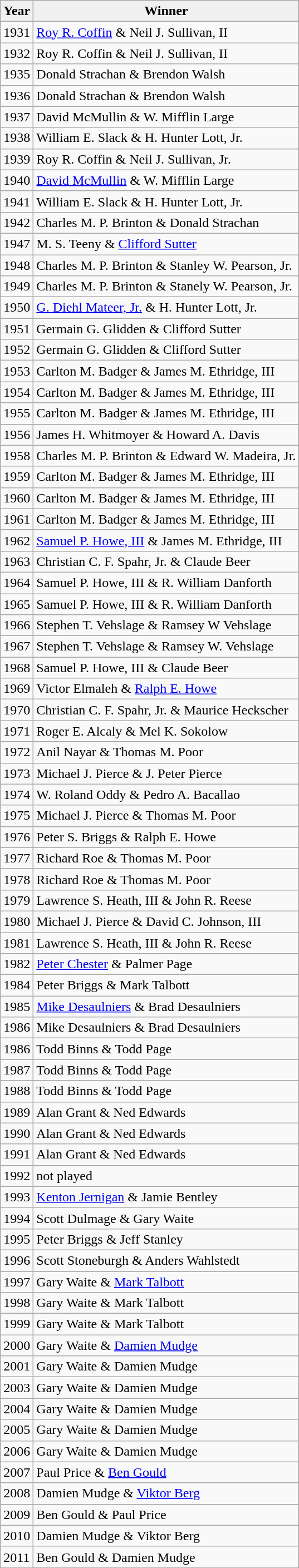<table class="wikitable">
<tr style="text-align:center; background:#f0f0f0;">
<td><strong>Year</strong></td>
<td><strong>Winner</strong></td>
</tr>
<tr>
<td>1931</td>
<td><a href='#'>Roy R. Coffin</a> & Neil J. Sullivan, II</td>
</tr>
<tr>
<td>1932</td>
<td>Roy R. Coffin & Neil J. Sullivan, II</td>
</tr>
<tr>
<td>1935</td>
<td>Donald Strachan & Brendon Walsh</td>
</tr>
<tr>
<td>1936</td>
<td>Donald Strachan & Brendon Walsh</td>
</tr>
<tr>
<td>1937</td>
<td>David McMullin & W. Mifflin Large</td>
</tr>
<tr>
<td>1938</td>
<td>William E. Slack & H. Hunter Lott, Jr.</td>
</tr>
<tr>
<td>1939</td>
<td>Roy R. Coffin & Neil J. Sullivan, Jr.</td>
</tr>
<tr>
<td>1940</td>
<td><a href='#'>David McMullin</a> & W. Mifflin Large</td>
</tr>
<tr>
<td>1941</td>
<td>William E. Slack & H. Hunter Lott, Jr.</td>
</tr>
<tr>
<td>1942</td>
<td>Charles M. P. Brinton & Donald Strachan</td>
</tr>
<tr>
<td>1947</td>
<td>M. S. Teeny & <a href='#'>Clifford Sutter</a></td>
</tr>
<tr>
<td>1948</td>
<td>Charles M. P. Brinton & Stanley W. Pearson, Jr.</td>
</tr>
<tr>
<td>1949</td>
<td>Charles M. P. Brinton & Stanely W. Pearson, Jr.</td>
</tr>
<tr>
<td>1950</td>
<td><a href='#'>G. Diehl Mateer, Jr.</a> & H. Hunter Lott, Jr.</td>
</tr>
<tr>
<td>1951</td>
<td>Germain G. Glidden & Clifford Sutter</td>
</tr>
<tr>
<td>1952</td>
<td>Germain G. Glidden & Clifford Sutter</td>
</tr>
<tr>
<td>1953</td>
<td>Carlton M. Badger & James M. Ethridge, III</td>
</tr>
<tr>
<td>1954</td>
<td>Carlton M. Badger & James M. Ethridge, III</td>
</tr>
<tr>
<td>1955</td>
<td>Carlton M. Badger & James M. Ethridge, III</td>
</tr>
<tr>
<td>1956</td>
<td>James H. Whitmoyer & Howard A. Davis</td>
</tr>
<tr>
<td>1958</td>
<td>Charles M. P. Brinton & Edward W. Madeira, Jr.</td>
</tr>
<tr>
<td>1959</td>
<td>Carlton M. Badger & James M. Ethridge, III</td>
</tr>
<tr>
<td>1960</td>
<td>Carlton M. Badger & James M. Ethridge, III</td>
</tr>
<tr>
<td>1961</td>
<td>Carlton M. Badger & James M. Ethridge, III</td>
</tr>
<tr>
<td>1962</td>
<td><a href='#'>Samuel P. Howe, III</a> & James M. Ethridge, III</td>
</tr>
<tr>
<td>1963</td>
<td>Christian C. F. Spahr, Jr. & Claude Beer</td>
</tr>
<tr>
<td>1964</td>
<td>Samuel P. Howe, III & R. William Danforth</td>
</tr>
<tr>
<td>1965</td>
<td>Samuel P. Howe, III & R. William Danforth</td>
</tr>
<tr>
<td>1966</td>
<td>Stephen T. Vehslage & Ramsey W Vehslage</td>
</tr>
<tr>
<td>1967</td>
<td>Stephen T. Vehslage & Ramsey W. Vehslage</td>
</tr>
<tr>
<td>1968</td>
<td>Samuel P. Howe, III & Claude Beer</td>
</tr>
<tr>
<td>1969</td>
<td>Victor Elmaleh & <a href='#'>Ralph E. Howe</a></td>
</tr>
<tr>
<td>1970</td>
<td>Christian C. F. Spahr, Jr. & Maurice Heckscher</td>
</tr>
<tr>
<td>1971</td>
<td>Roger E. Alcaly & Mel K. Sokolow</td>
</tr>
<tr>
<td>1972</td>
<td>Anil Nayar & Thomas M. Poor</td>
</tr>
<tr>
<td>1973</td>
<td>Michael J. Pierce & J. Peter Pierce</td>
</tr>
<tr>
<td>1974</td>
<td>W. Roland Oddy & Pedro A. Bacallao</td>
</tr>
<tr>
<td>1975</td>
<td>Michael J. Pierce & Thomas M. Poor</td>
</tr>
<tr>
<td>1976</td>
<td>Peter S. Briggs & Ralph E. Howe</td>
</tr>
<tr>
<td>1977</td>
<td>Richard Roe & Thomas M. Poor</td>
</tr>
<tr>
<td>1978</td>
<td>Richard Roe & Thomas M. Poor</td>
</tr>
<tr>
<td>1979</td>
<td>Lawrence S. Heath, III & John R. Reese</td>
</tr>
<tr>
<td>1980</td>
<td>Michael J. Pierce & David C. Johnson, III</td>
</tr>
<tr>
<td>1981</td>
<td>Lawrence S. Heath, III & John R. Reese</td>
</tr>
<tr>
<td>1982</td>
<td><a href='#'>Peter Chester</a> & Palmer Page</td>
</tr>
<tr>
<td>1984</td>
<td>Peter Briggs & Mark Talbott</td>
</tr>
<tr>
<td>1985</td>
<td><a href='#'>Mike Desaulniers</a> & Brad Desaulniers</td>
</tr>
<tr>
<td>1986</td>
<td>Mike Desaulniers & Brad Desaulniers</td>
</tr>
<tr>
<td>1986</td>
<td>Todd Binns & Todd Page</td>
</tr>
<tr>
<td>1987</td>
<td>Todd Binns & Todd Page</td>
</tr>
<tr>
<td>1988</td>
<td>Todd Binns & Todd Page</td>
</tr>
<tr>
<td>1989</td>
<td>Alan Grant & Ned Edwards</td>
</tr>
<tr>
<td>1990</td>
<td>Alan Grant & Ned Edwards</td>
</tr>
<tr>
<td>1991</td>
<td>Alan Grant & Ned Edwards</td>
</tr>
<tr>
<td>1992</td>
<td>not played</td>
</tr>
<tr>
<td>1993</td>
<td><a href='#'>Kenton Jernigan</a> & Jamie Bentley</td>
</tr>
<tr>
<td>1994</td>
<td>Scott Dulmage & Gary Waite</td>
</tr>
<tr>
<td>1995</td>
<td>Peter Briggs & Jeff Stanley</td>
</tr>
<tr>
<td>1996</td>
<td>Scott Stoneburgh & Anders Wahlstedt</td>
</tr>
<tr>
<td>1997</td>
<td>Gary Waite & <a href='#'>Mark Talbott</a></td>
</tr>
<tr>
<td>1998</td>
<td>Gary Waite & Mark Talbott</td>
</tr>
<tr>
<td>1999</td>
<td>Gary Waite & Mark Talbott</td>
</tr>
<tr>
<td>2000</td>
<td>Gary Waite & <a href='#'>Damien Mudge</a></td>
</tr>
<tr>
<td>2001</td>
<td>Gary Waite & Damien Mudge</td>
</tr>
<tr>
<td>2003</td>
<td>Gary Waite & Damien Mudge</td>
</tr>
<tr>
<td>2004</td>
<td>Gary Waite & Damien Mudge</td>
</tr>
<tr>
<td>2005</td>
<td>Gary Waite & Damien Mudge</td>
</tr>
<tr>
<td>2006</td>
<td>Gary Waite & Damien Mudge</td>
</tr>
<tr>
<td>2007</td>
<td>Paul Price & <a href='#'>Ben Gould</a></td>
</tr>
<tr>
<td>2008</td>
<td>Damien Mudge & <a href='#'>Viktor Berg</a></td>
</tr>
<tr>
<td>2009</td>
<td>Ben Gould & Paul Price</td>
</tr>
<tr>
<td>2010</td>
<td>Damien Mudge & Viktor Berg</td>
</tr>
<tr>
<td>2011</td>
<td>Ben Gould & Damien Mudge</td>
</tr>
</table>
